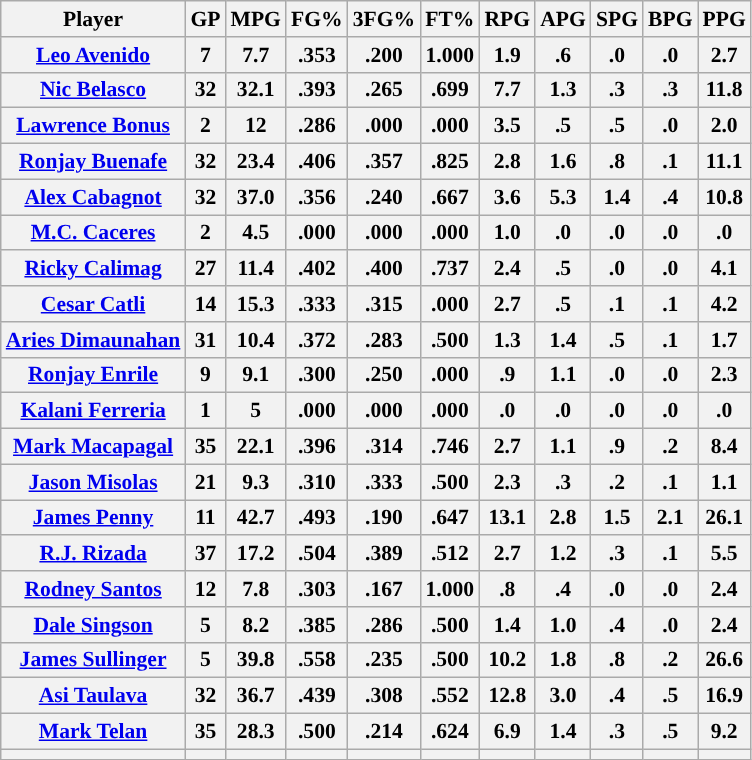<table class="wikitable sortable" style="font-size: 90%">
<tr>
<th>Player</th>
<th>GP</th>
<th>MPG</th>
<th>FG%</th>
<th>3FG%</th>
<th>FT%</th>
<th>RPG</th>
<th>APG</th>
<th>SPG</th>
<th>BPG</th>
<th>PPG</th>
</tr>
<tr>
<th><a href='#'>Leo Avenido</a></th>
<th>7</th>
<th>7.7</th>
<th>.353</th>
<th>.200</th>
<th>1.000</th>
<th>1.9</th>
<th>.6</th>
<th>.0</th>
<th>.0</th>
<th>2.7</th>
</tr>
<tr>
<th><a href='#'>Nic Belasco</a></th>
<th>32</th>
<th>32.1</th>
<th>.393</th>
<th>.265</th>
<th>.699</th>
<th>7.7</th>
<th>1.3</th>
<th>.3</th>
<th>.3</th>
<th>11.8</th>
</tr>
<tr>
<th><a href='#'>Lawrence Bonus</a></th>
<th>2</th>
<th>12</th>
<th>.286</th>
<th>.000</th>
<th>.000</th>
<th>3.5</th>
<th>.5</th>
<th>.5</th>
<th>.0</th>
<th>2.0</th>
</tr>
<tr>
<th><a href='#'>Ronjay Buenafe</a></th>
<th>32</th>
<th>23.4</th>
<th>.406</th>
<th>.357</th>
<th>.825</th>
<th>2.8</th>
<th>1.6</th>
<th>.8</th>
<th>.1</th>
<th>11.1</th>
</tr>
<tr>
<th><a href='#'>Alex Cabagnot</a></th>
<th>32</th>
<th>37.0</th>
<th>.356</th>
<th>.240</th>
<th>.667</th>
<th>3.6</th>
<th>5.3</th>
<th>1.4</th>
<th>.4</th>
<th>10.8</th>
</tr>
<tr>
<th><a href='#'>M.C. Caceres</a></th>
<th>2</th>
<th>4.5</th>
<th>.000</th>
<th>.000</th>
<th>.000</th>
<th>1.0</th>
<th>.0</th>
<th>.0</th>
<th>.0</th>
<th>.0</th>
</tr>
<tr>
<th><a href='#'>Ricky Calimag</a></th>
<th>27</th>
<th>11.4</th>
<th>.402</th>
<th>.400</th>
<th>.737</th>
<th>2.4</th>
<th>.5</th>
<th>.0</th>
<th>.0</th>
<th>4.1</th>
</tr>
<tr>
<th><a href='#'>Cesar Catli</a></th>
<th>14</th>
<th>15.3</th>
<th>.333</th>
<th>.315</th>
<th>.000</th>
<th>2.7</th>
<th>.5</th>
<th>.1</th>
<th>.1</th>
<th>4.2</th>
</tr>
<tr>
<th><a href='#'>Aries Dimaunahan</a></th>
<th>31</th>
<th>10.4</th>
<th>.372</th>
<th>.283</th>
<th>.500</th>
<th>1.3</th>
<th>1.4</th>
<th>.5</th>
<th>.1</th>
<th>1.7</th>
</tr>
<tr>
<th><a href='#'>Ronjay Enrile</a></th>
<th>9</th>
<th>9.1</th>
<th>.300</th>
<th>.250</th>
<th>.000</th>
<th>.9</th>
<th>1.1</th>
<th>.0</th>
<th>.0</th>
<th>2.3</th>
</tr>
<tr>
<th><a href='#'>Kalani Ferreria</a></th>
<th>1</th>
<th>5</th>
<th>.000</th>
<th>.000</th>
<th>.000</th>
<th>.0</th>
<th>.0</th>
<th>.0</th>
<th>.0</th>
<th>.0</th>
</tr>
<tr>
<th><a href='#'>Mark Macapagal</a></th>
<th>35</th>
<th>22.1</th>
<th>.396</th>
<th>.314</th>
<th>.746</th>
<th>2.7</th>
<th>1.1</th>
<th>.9</th>
<th>.2</th>
<th>8.4</th>
</tr>
<tr>
<th><a href='#'>Jason Misolas</a></th>
<th>21</th>
<th>9.3</th>
<th>.310</th>
<th>.333</th>
<th>.500</th>
<th>2.3</th>
<th>.3</th>
<th>.2</th>
<th>.1</th>
<th>1.1</th>
</tr>
<tr>
<th><a href='#'>James Penny</a></th>
<th>11</th>
<th>42.7</th>
<th>.493</th>
<th>.190</th>
<th>.647</th>
<th>13.1</th>
<th>2.8</th>
<th>1.5</th>
<th>2.1</th>
<th>26.1</th>
</tr>
<tr>
<th><a href='#'>R.J. Rizada</a></th>
<th>37</th>
<th>17.2</th>
<th>.504</th>
<th>.389</th>
<th>.512</th>
<th>2.7</th>
<th>1.2</th>
<th>.3</th>
<th>.1</th>
<th>5.5</th>
</tr>
<tr>
<th><a href='#'>Rodney Santos</a></th>
<th>12</th>
<th>7.8</th>
<th>.303</th>
<th>.167</th>
<th>1.000</th>
<th>.8</th>
<th>.4</th>
<th>.0</th>
<th>.0</th>
<th>2.4</th>
</tr>
<tr>
<th><a href='#'>Dale Singson</a></th>
<th>5</th>
<th>8.2</th>
<th>.385</th>
<th>.286</th>
<th>.500</th>
<th>1.4</th>
<th>1.0</th>
<th>.4</th>
<th>.0</th>
<th>2.4</th>
</tr>
<tr>
<th><a href='#'>James Sullinger</a></th>
<th>5</th>
<th>39.8</th>
<th>.558</th>
<th>.235</th>
<th>.500</th>
<th>10.2</th>
<th>1.8</th>
<th>.8</th>
<th>.2</th>
<th>26.6</th>
</tr>
<tr>
<th><a href='#'>Asi Taulava</a></th>
<th>32</th>
<th>36.7</th>
<th>.439</th>
<th>.308</th>
<th>.552</th>
<th>12.8</th>
<th>3.0</th>
<th>.4</th>
<th>.5</th>
<th>16.9</th>
</tr>
<tr>
<th><a href='#'>Mark Telan</a></th>
<th>35</th>
<th>28.3</th>
<th>.500</th>
<th>.214</th>
<th>.624</th>
<th>6.9</th>
<th>1.4</th>
<th>.3</th>
<th>.5</th>
<th>9.2</th>
</tr>
<tr>
<th></th>
<th></th>
<th></th>
<th></th>
<th></th>
<th></th>
<th></th>
<th></th>
<th></th>
<th></th>
<th></th>
</tr>
</table>
